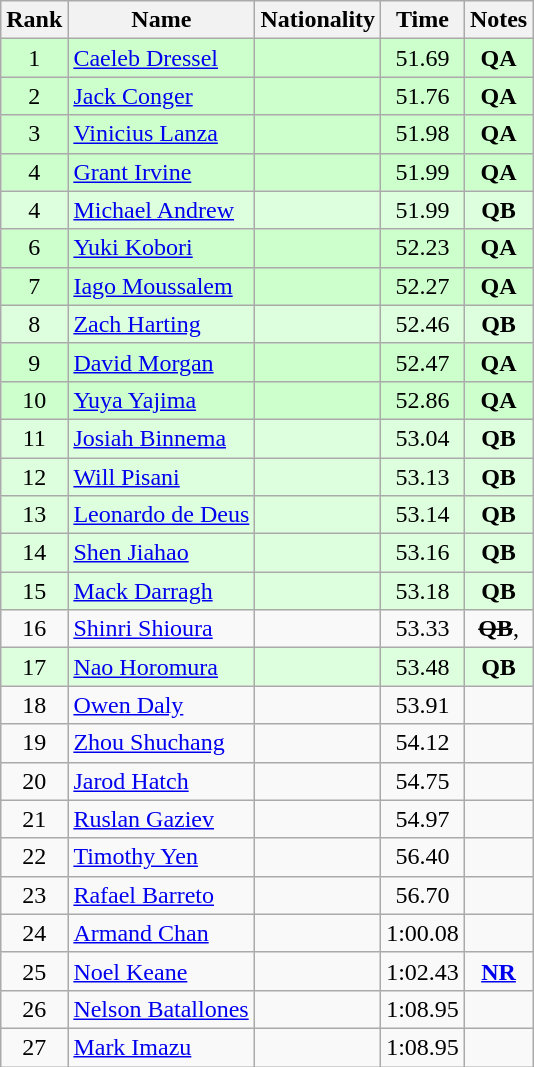<table class="wikitable sortable" style="text-align:center">
<tr>
<th>Rank</th>
<th>Name</th>
<th>Nationality</th>
<th>Time</th>
<th>Notes</th>
</tr>
<tr bgcolor=ccffcc>
<td>1</td>
<td align=left><a href='#'>Caeleb Dressel</a></td>
<td align=left></td>
<td>51.69</td>
<td><strong>QA</strong></td>
</tr>
<tr bgcolor=ccffcc>
<td>2</td>
<td align=left><a href='#'>Jack Conger</a></td>
<td align=left></td>
<td>51.76</td>
<td><strong>QA</strong></td>
</tr>
<tr bgcolor=ccffcc>
<td>3</td>
<td align=left><a href='#'>Vinicius Lanza</a></td>
<td align=left></td>
<td>51.98</td>
<td><strong>QA</strong></td>
</tr>
<tr bgcolor=ccffcc>
<td>4</td>
<td align=left><a href='#'>Grant Irvine</a></td>
<td align=left></td>
<td>51.99</td>
<td><strong>QA</strong></td>
</tr>
<tr bgcolor=ddffdd>
<td>4</td>
<td align=left><a href='#'>Michael Andrew</a></td>
<td align=left></td>
<td>51.99</td>
<td><strong>QB</strong></td>
</tr>
<tr bgcolor=ccffcc>
<td>6</td>
<td align=left><a href='#'>Yuki Kobori</a></td>
<td align=left></td>
<td>52.23</td>
<td><strong>QA</strong></td>
</tr>
<tr bgcolor=ccffcc>
<td>7</td>
<td align=left><a href='#'>Iago Moussalem</a></td>
<td align=left></td>
<td>52.27</td>
<td><strong>QA</strong></td>
</tr>
<tr bgcolor=ddffdd>
<td>8</td>
<td align=left><a href='#'>Zach Harting</a></td>
<td align=left></td>
<td>52.46</td>
<td><strong>QB</strong></td>
</tr>
<tr bgcolor=ccffcc>
<td>9</td>
<td align=left><a href='#'>David Morgan</a></td>
<td align=left></td>
<td>52.47</td>
<td><strong>QA</strong></td>
</tr>
<tr bgcolor=ccffcc>
<td>10</td>
<td align=left><a href='#'>Yuya Yajima</a></td>
<td align=left></td>
<td>52.86</td>
<td><strong>QA</strong></td>
</tr>
<tr bgcolor=ddffdd>
<td>11</td>
<td align=left><a href='#'>Josiah Binnema</a></td>
<td align=left></td>
<td>53.04</td>
<td><strong>QB</strong></td>
</tr>
<tr bgcolor=ddffdd>
<td>12</td>
<td align=left><a href='#'>Will Pisani</a></td>
<td align=left></td>
<td>53.13</td>
<td><strong>QB</strong></td>
</tr>
<tr bgcolor=ddffdd>
<td>13</td>
<td align=left><a href='#'>Leonardo de Deus</a></td>
<td align=left></td>
<td>53.14</td>
<td><strong>QB</strong></td>
</tr>
<tr bgcolor=ddffdd>
<td>14</td>
<td align=left><a href='#'>Shen Jiahao</a></td>
<td align=left></td>
<td>53.16</td>
<td><strong>QB</strong></td>
</tr>
<tr bgcolor=ddffdd>
<td>15</td>
<td align=left><a href='#'>Mack Darragh</a></td>
<td align=left></td>
<td>53.18</td>
<td><strong>QB</strong></td>
</tr>
<tr>
<td>16</td>
<td align=left><a href='#'>Shinri Shioura</a></td>
<td align=left></td>
<td>53.33</td>
<td><s><strong>QB</strong></s>, </td>
</tr>
<tr bgcolor=ddffdd>
<td>17</td>
<td align=left><a href='#'>Nao Horomura</a></td>
<td align=left></td>
<td>53.48</td>
<td><strong>QB</strong></td>
</tr>
<tr>
<td>18</td>
<td align=left><a href='#'>Owen Daly</a></td>
<td align=left></td>
<td>53.91</td>
<td></td>
</tr>
<tr>
<td>19</td>
<td align=left><a href='#'>Zhou Shuchang</a></td>
<td align=left></td>
<td>54.12</td>
<td></td>
</tr>
<tr>
<td>20</td>
<td align=left><a href='#'>Jarod Hatch</a></td>
<td align=left></td>
<td>54.75</td>
<td></td>
</tr>
<tr>
<td>21</td>
<td align=left><a href='#'>Ruslan Gaziev</a></td>
<td align=left></td>
<td>54.97</td>
<td></td>
</tr>
<tr>
<td>22</td>
<td align=left><a href='#'>Timothy Yen</a></td>
<td align=left></td>
<td>56.40</td>
<td></td>
</tr>
<tr>
<td>23</td>
<td align=left><a href='#'>Rafael Barreto</a></td>
<td align=left></td>
<td>56.70</td>
<td></td>
</tr>
<tr>
<td>24</td>
<td align=left><a href='#'>Armand Chan</a></td>
<td align=left></td>
<td>1:00.08</td>
<td></td>
</tr>
<tr>
<td>25</td>
<td align=left><a href='#'>Noel Keane</a></td>
<td align=left></td>
<td>1:02.43</td>
<td><strong><a href='#'>NR</a></strong></td>
</tr>
<tr>
<td>26</td>
<td align=left><a href='#'>Nelson Batallones</a></td>
<td align=left></td>
<td>1:08.95</td>
<td></td>
</tr>
<tr>
<td>27</td>
<td align=left><a href='#'>Mark Imazu</a></td>
<td align=left></td>
<td>1:08.95</td>
<td></td>
</tr>
</table>
